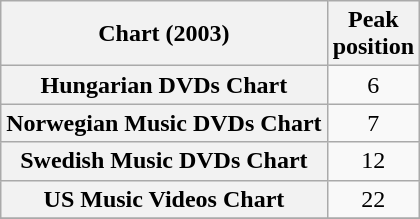<table class="wikitable plainrowheaders sortable" style="text-align:center;" border="1">
<tr>
<th scope="col">Chart (2003)</th>
<th scope="col">Peak<br>position</th>
</tr>
<tr>
<th scope="row">Hungarian DVDs Chart</th>
<td>6</td>
</tr>
<tr>
<th scope="row">Norwegian Music DVDs Chart</th>
<td>7</td>
</tr>
<tr>
<th scope="row">Swedish Music DVDs Chart</th>
<td>12</td>
</tr>
<tr>
<th scope="row">US Music Videos Chart</th>
<td>22</td>
</tr>
<tr>
</tr>
</table>
